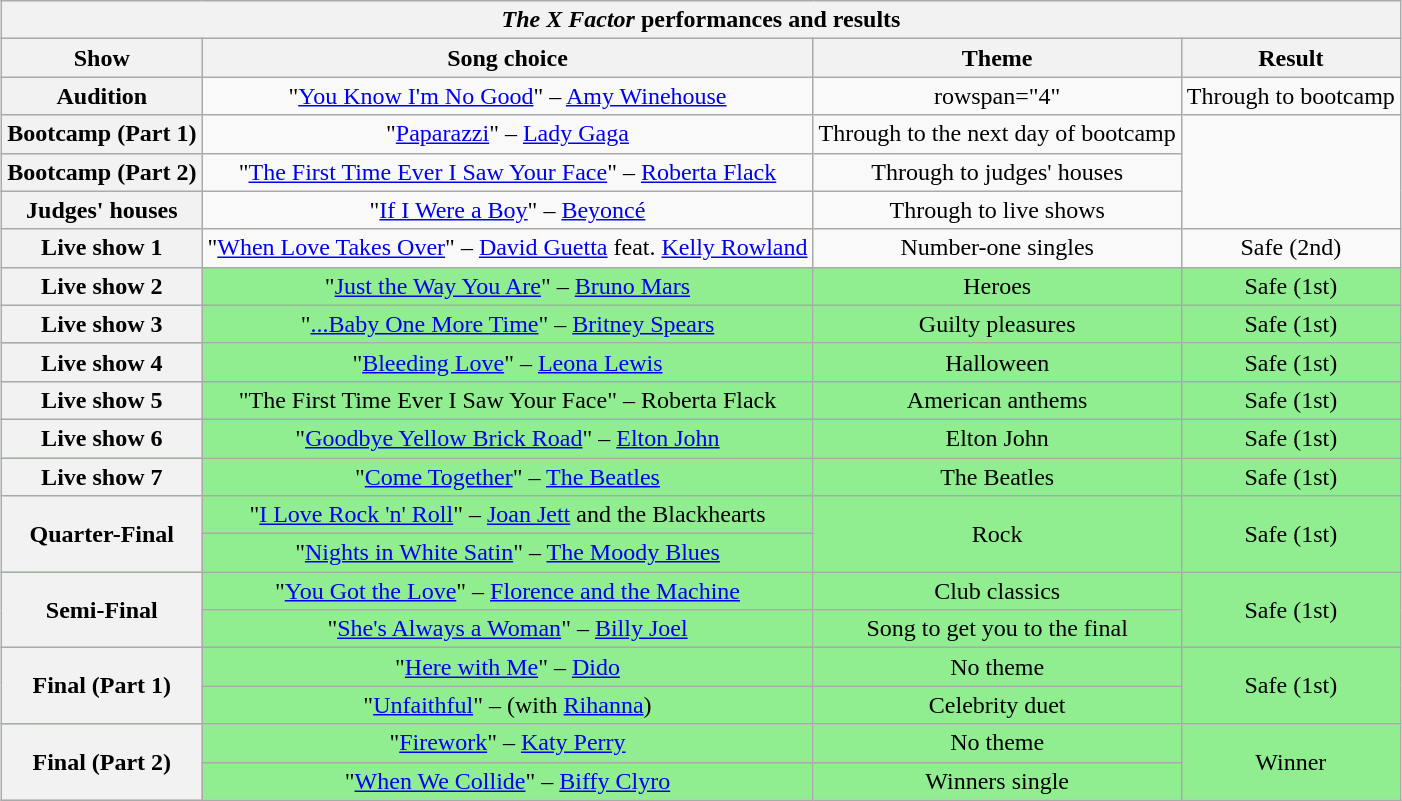<table class="wikitable collapsible collapsed" style="margin:1em auto 1em auto; text-align:center;">
<tr>
<th colspan="4"><em>The X Factor</em> performances and results</th>
</tr>
<tr>
<th style="text-align:centre;">Show</th>
<th style="text-align:centre;">Song choice</th>
<th style="text-align:centre;">Theme</th>
<th style="text-align:centre;">Result</th>
</tr>
<tr>
<th>Audition</th>
<td>"<a href='#'>You Know I'm No Good</a>" – <a href='#'>Amy Winehouse</a></td>
<td>rowspan="4" </td>
<td>Through to bootcamp</td>
</tr>
<tr>
<th>Bootcamp (Part 1)</th>
<td>"<a href='#'>Paparazzi</a>" – <a href='#'>Lady Gaga</a></td>
<td>Through to the next day of bootcamp</td>
</tr>
<tr>
<th>Bootcamp (Part 2)</th>
<td>"<a href='#'>The First Time Ever I Saw Your Face</a>" – <a href='#'>Roberta Flack</a></td>
<td>Through to judges' houses</td>
</tr>
<tr>
<th>Judges' houses</th>
<td>"<a href='#'>If I Were a Boy</a>" – <a href='#'>Beyoncé</a></td>
<td>Through to live shows</td>
</tr>
<tr>
<th>Live show 1</th>
<td>"<a href='#'>When Love Takes Over</a>" – <a href='#'>David Guetta</a> feat. <a href='#'>Kelly Rowland</a></td>
<td>Number-one singles</td>
<td>Safe (2nd)</td>
</tr>
<tr style="background:lightgreen;">
<th>Live show 2</th>
<td>"<a href='#'>Just the Way You Are</a>" – <a href='#'>Bruno Mars</a></td>
<td>Heroes</td>
<td>Safe (1st)</td>
</tr>
<tr style="background:lightgreen;">
<th>Live show 3</th>
<td>"<a href='#'>...Baby One More Time</a>" – <a href='#'>Britney Spears</a></td>
<td>Guilty pleasures</td>
<td>Safe (1st)</td>
</tr>
<tr style="background:lightgreen;">
<th>Live show 4</th>
<td>"<a href='#'>Bleeding Love</a>" – <a href='#'>Leona Lewis</a></td>
<td>Halloween</td>
<td>Safe (1st)</td>
</tr>
<tr style="background:lightgreen;">
<th>Live show 5</th>
<td>"The First Time Ever I Saw Your Face" – Roberta Flack</td>
<td>American anthems</td>
<td>Safe (1st)</td>
</tr>
<tr style="background:lightgreen;">
<th>Live show 6</th>
<td>"<a href='#'>Goodbye Yellow Brick Road</a>" – <a href='#'>Elton John</a></td>
<td>Elton John</td>
<td>Safe (1st)</td>
</tr>
<tr style="background:lightgreen;">
<th>Live show 7</th>
<td>"<a href='#'>Come Together</a>" – <a href='#'>The Beatles</a></td>
<td>The Beatles</td>
<td>Safe (1st)</td>
</tr>
<tr style="background:lightgreen;">
<th rowspan="2">Quarter-Final</th>
<td>"<a href='#'>I Love Rock 'n' Roll</a>" – <a href='#'>Joan Jett</a> and the Blackhearts</td>
<td rowspan="2">Rock</td>
<td rowspan="2">Safe (1st)</td>
</tr>
<tr style="background:lightgreen;">
<td>"<a href='#'>Nights in White Satin</a>" – <a href='#'>The Moody Blues</a></td>
</tr>
<tr style="background:lightgreen;">
<th rowspan="2">Semi-Final</th>
<td>"<a href='#'>You Got the Love</a>" – <a href='#'>Florence and the Machine</a></td>
<td>Club classics</td>
<td rowspan="2">Safe (1st)</td>
</tr>
<tr style="background:lightgreen;">
<td>"<a href='#'>She's Always a Woman</a>" – <a href='#'>Billy Joel</a></td>
<td>Song to get you to the final</td>
</tr>
<tr style="background:lightgreen;">
<th rowspan="2">Final (Part 1)</th>
<td>"<a href='#'>Here with Me</a>" – <a href='#'>Dido</a></td>
<td>No theme</td>
<td rowspan="2">Safe (1st)</td>
</tr>
<tr style="background:lightgreen;">
<td>"<a href='#'>Unfaithful</a>" – (with <a href='#'>Rihanna</a>)</td>
<td>Celebrity duet</td>
</tr>
<tr style="background:lightgreen;">
<th rowspan="2">Final (Part 2)</th>
<td>"<a href='#'>Firework</a>" – <a href='#'>Katy Perry</a></td>
<td>No theme</td>
<td rowspan="2">Winner</td>
</tr>
<tr style="background:lightgreen;">
<td>"<a href='#'>When We Collide</a>" – <a href='#'>Biffy Clyro</a></td>
<td>Winners single</td>
</tr>
</table>
